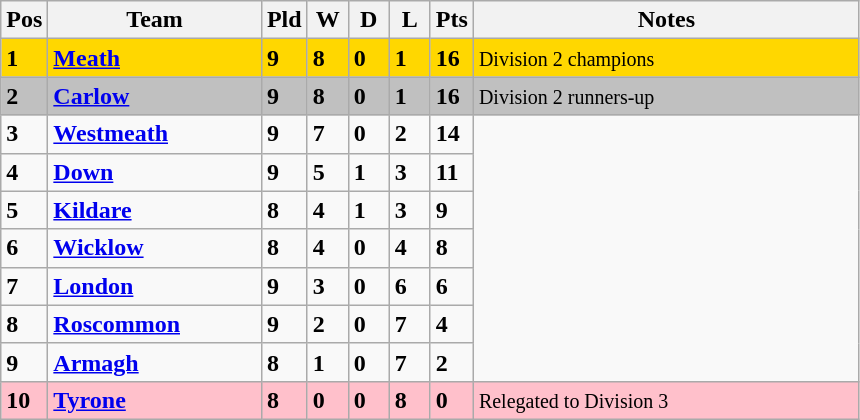<table class="wikitable" style="text-align: centre;">
<tr>
<th width=20>Pos</th>
<th width=135>Team</th>
<th width=20>Pld</th>
<th width=20>W</th>
<th width=20>D</th>
<th width=20>L</th>
<th width=20>Pts</th>
<th width=250>Notes</th>
</tr>
<tr style="background:gold;">
<td><strong>1</strong></td>
<td align=left><strong> <a href='#'>Meath</a> </strong></td>
<td><strong>9</strong></td>
<td><strong>8</strong></td>
<td><strong>0</strong></td>
<td><strong>1</strong></td>
<td><strong>16</strong></td>
<td><small>Division 2 champions</small></td>
</tr>
<tr style="background:silver;">
<td><strong>2</strong></td>
<td align=left><strong> <a href='#'>Carlow</a> </strong></td>
<td><strong>9</strong></td>
<td><strong>8</strong></td>
<td><strong>0</strong></td>
<td><strong>1</strong></td>
<td><strong>16</strong></td>
<td><small>Division 2 runners-up</small></td>
</tr>
<tr>
<td><strong>3</strong></td>
<td align=left><strong> <a href='#'>Westmeath</a> </strong></td>
<td><strong>9</strong></td>
<td><strong>7</strong></td>
<td><strong>0</strong></td>
<td><strong>2</strong></td>
<td><strong>14</strong></td>
</tr>
<tr>
<td><strong>4</strong></td>
<td align=left><strong> <a href='#'>Down</a> </strong></td>
<td><strong>9</strong></td>
<td><strong>5</strong></td>
<td><strong>1</strong></td>
<td><strong>3</strong></td>
<td><strong>11</strong></td>
</tr>
<tr>
<td><strong>5</strong></td>
<td align=left><strong> <a href='#'>Kildare</a> </strong></td>
<td><strong>8</strong></td>
<td><strong>4</strong></td>
<td><strong>1</strong></td>
<td><strong>3</strong></td>
<td><strong>9</strong></td>
</tr>
<tr>
<td><strong>6</strong></td>
<td align=left><strong> <a href='#'>Wicklow</a> </strong></td>
<td><strong>8</strong></td>
<td><strong>4</strong></td>
<td><strong>0</strong></td>
<td><strong>4</strong></td>
<td><strong>8</strong></td>
</tr>
<tr>
<td><strong>7</strong></td>
<td align=left><strong> <a href='#'>London</a> </strong></td>
<td><strong>9</strong></td>
<td><strong>3</strong></td>
<td><strong>0</strong></td>
<td><strong>6</strong></td>
<td><strong>6</strong></td>
</tr>
<tr>
<td><strong>8</strong></td>
<td align=left><strong> <a href='#'>Roscommon</a> </strong></td>
<td><strong>9</strong></td>
<td><strong>2</strong></td>
<td><strong>0</strong></td>
<td><strong>7</strong></td>
<td><strong>4</strong></td>
</tr>
<tr>
<td><strong>9</strong></td>
<td align=left><strong> <a href='#'>Armagh</a> </strong></td>
<td><strong>8</strong></td>
<td><strong>1</strong></td>
<td><strong>0</strong></td>
<td><strong>7</strong></td>
<td><strong>2</strong></td>
</tr>
<tr style="background:#FFC0CB;">
<td><strong>10</strong></td>
<td align=left><strong> <a href='#'>Tyrone</a> </strong></td>
<td><strong>8</strong></td>
<td><strong>0</strong></td>
<td><strong>0</strong></td>
<td><strong>8</strong></td>
<td><strong>0</strong></td>
<td><small>Relegated to Division 3</small></td>
</tr>
</table>
